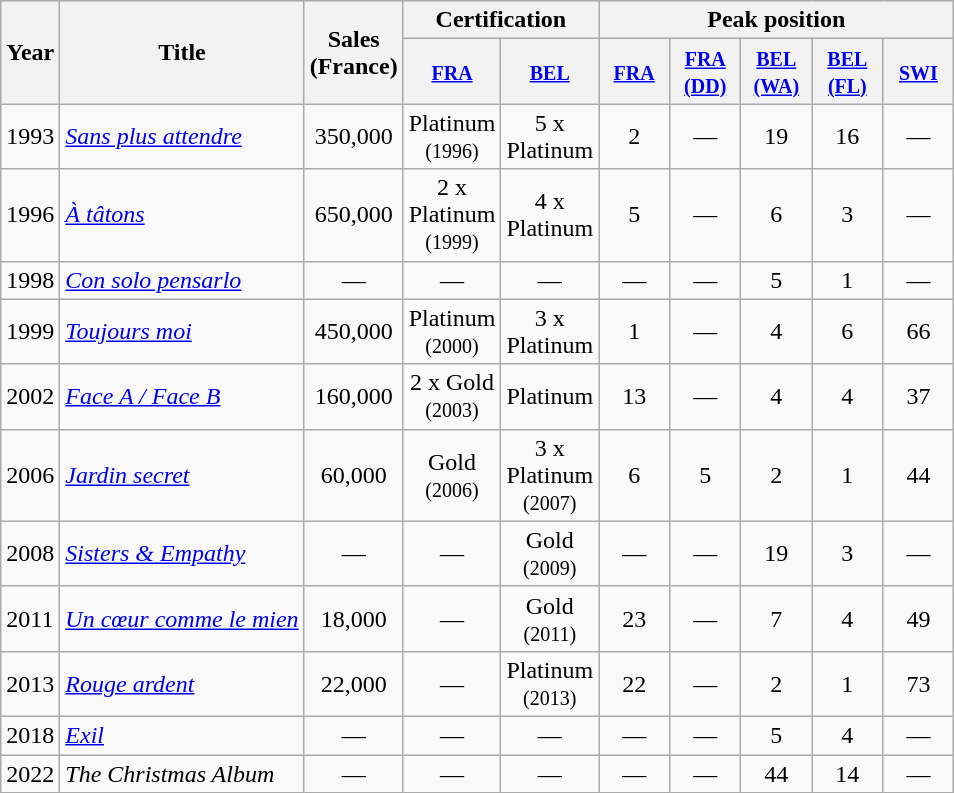<table class="wikitable">
<tr>
<th rowspan="2">Year</th>
<th rowspan="2">Title</th>
<th rowspan="2">Sales<br>(France)</th>
<th colspan="2">Certification</th>
<th colspan="5">Peak position</th>
</tr>
<tr>
<th width="40" align="center"><small><a href='#'>FRA</a></small></th>
<th width="40" align="center"><small><a href='#'>BEL</a></small></th>
<th width="40" align="center"><small><a href='#'>FRA</a></small></th>
<th width="40" align="center"><small><a href='#'>FRA<br>(DD)</a></small></th>
<th width="40" align="center"><small><a href='#'>BEL<br>(WA)</a></small></th>
<th width="40" align="center"><small><a href='#'>BEL<br>(FL)</a></small></th>
<th width="40" align="center"><small><a href='#'>SWI</a></small></th>
</tr>
<tr>
<td>1993</td>
<td><em><a href='#'>Sans plus attendre</a></em></td>
<td align="center">350,000</td>
<td align="center">Platinum <small>(1996)</small></td>
<td align="center">5 x Platinum</td>
<td align="center">2</td>
<td align="center">—</td>
<td align="center">19</td>
<td align="center">16</td>
<td align="center">—</td>
</tr>
<tr>
<td>1996</td>
<td><em><a href='#'>À tâtons</a></em></td>
<td align="center">650,000</td>
<td align="center">2 x Platinum <small>(1999)</small></td>
<td align="center">4 x Platinum</td>
<td align="center">5</td>
<td align="center">—</td>
<td align="center">6</td>
<td align="center">3</td>
<td align="center">—</td>
</tr>
<tr>
<td>1998</td>
<td><em><a href='#'>Con solo pensarlo</a></em></td>
<td align="center">—</td>
<td align="center">—</td>
<td align="center">—</td>
<td align="center">—</td>
<td align="center">—</td>
<td align="center">5</td>
<td align="center">1</td>
<td align="center">—</td>
</tr>
<tr>
<td>1999</td>
<td><em><a href='#'>Toujours moi</a></em></td>
<td align="center">450,000</td>
<td align="center">Platinum <small>(2000)</small></td>
<td align="center">3 x Platinum</td>
<td align="center">1</td>
<td align="center">—</td>
<td align="center">4</td>
<td align="center">6</td>
<td align="center">66</td>
</tr>
<tr>
<td>2002</td>
<td><em><a href='#'>Face A / Face B</a></em></td>
<td align="center">160,000</td>
<td align="center">2 x Gold <small>(2003)</small></td>
<td align="center">Platinum</td>
<td align="center">13</td>
<td align="center">—</td>
<td align="center">4</td>
<td align="center">4</td>
<td align="center">37</td>
</tr>
<tr>
<td>2006</td>
<td><em><a href='#'>Jardin secret</a></em></td>
<td align="center">60,000</td>
<td align="center">Gold <small>(2006)</small></td>
<td align="center">3 x Platinum <small>(2007)</small></td>
<td align="center">6</td>
<td align="center">5</td>
<td align="center">2</td>
<td align="center">1</td>
<td align="center">44</td>
</tr>
<tr>
<td>2008</td>
<td><em><a href='#'>Sisters & Empathy</a></em></td>
<td align="center">—</td>
<td align="center">—</td>
<td align="center">Gold <small>(2009)</small></td>
<td align="center">—</td>
<td align="center">—</td>
<td align="center">19</td>
<td align="center">3</td>
<td align="center">—</td>
</tr>
<tr>
<td>2011</td>
<td><em><a href='#'>Un cœur comme le mien</a></em></td>
<td align="center">18,000</td>
<td align="center">—</td>
<td align="center">Gold <small>(2011)</small></td>
<td align="center">23</td>
<td align="center">—</td>
<td align="center">7</td>
<td align="center">4</td>
<td align="center">49</td>
</tr>
<tr>
<td>2013</td>
<td><em><a href='#'>Rouge ardent</a></em></td>
<td align="center">22,000</td>
<td align="center">—</td>
<td align="center">Platinum <small>(2013)</small></td>
<td align="center">22</td>
<td align="center">—</td>
<td align="center">2</td>
<td align="center">1</td>
<td align="center">73</td>
</tr>
<tr>
<td>2018</td>
<td><em><a href='#'>Exil</a></em></td>
<td align="center">—</td>
<td align="center">—</td>
<td align="center">—</td>
<td align="center">—</td>
<td align="center">—</td>
<td align="center">5</td>
<td align="center">4</td>
<td align="center">—</td>
</tr>
<tr>
<td>2022</td>
<td><em>The Christmas Album</em></td>
<td align="center">—</td>
<td align="center">—</td>
<td align="center">—</td>
<td align="center">—</td>
<td align="center">—</td>
<td align="center">44</td>
<td align="center">14</td>
<td align="center">—</td>
</tr>
</table>
